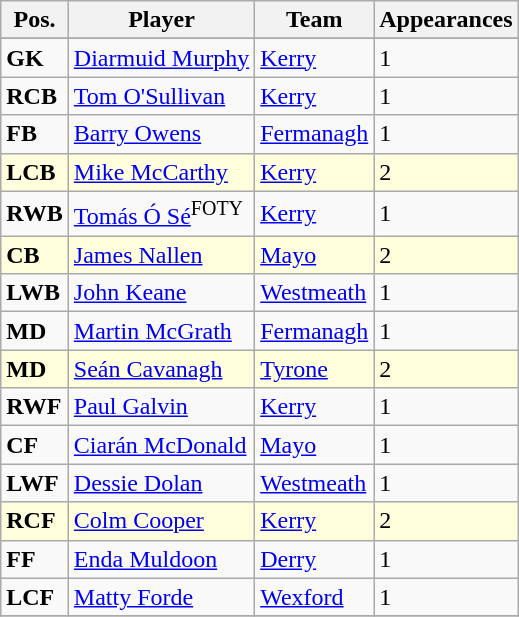<table class="wikitable">
<tr>
<th>Pos.</th>
<th>Player</th>
<th>Team</th>
<th>Appearances</th>
</tr>
<tr>
</tr>
<tr>
<td><strong>GK</strong></td>
<td> <a href='#'>Diarmuid Murphy</a></td>
<td><a href='#'>Kerry</a></td>
<td>1</td>
</tr>
<tr>
<td><strong>RCB</strong></td>
<td> <a href='#'>Tom O'Sullivan</a></td>
<td><a href='#'>Kerry</a></td>
<td>1</td>
</tr>
<tr>
<td><strong>FB</strong></td>
<td> <a href='#'>Barry Owens</a></td>
<td><a href='#'>Fermanagh</a></td>
<td>1</td>
</tr>
<tr bgcolor=#FFFFDD>
<td><strong>LCB</strong></td>
<td> <a href='#'>Mike McCarthy</a></td>
<td><a href='#'>Kerry</a></td>
<td>2</td>
</tr>
<tr>
<td><strong>RWB</strong></td>
<td> <a href='#'>Tomás Ó Sé</a><sup>FOTY</sup></td>
<td><a href='#'>Kerry</a></td>
<td>1</td>
</tr>
<tr bgcolor=#FFFFDD>
<td><strong>CB</strong></td>
<td> <a href='#'>James Nallen</a></td>
<td><a href='#'>Mayo</a></td>
<td>2</td>
</tr>
<tr>
<td><strong>LWB</strong></td>
<td> <a href='#'>John Keane</a></td>
<td><a href='#'>Westmeath</a></td>
<td>1</td>
</tr>
<tr>
<td><strong>MD</strong></td>
<td> <a href='#'>Martin McGrath</a></td>
<td><a href='#'>Fermanagh</a></td>
<td>1</td>
</tr>
<tr bgcolor=#FFFFDD>
<td><strong>MD</strong></td>
<td> <a href='#'>Seán Cavanagh</a></td>
<td><a href='#'>Tyrone</a></td>
<td>2</td>
</tr>
<tr>
<td><strong>RWF</strong></td>
<td> <a href='#'>Paul Galvin</a></td>
<td><a href='#'>Kerry</a></td>
<td>1</td>
</tr>
<tr>
<td><strong>CF</strong></td>
<td> <a href='#'>Ciarán McDonald</a></td>
<td><a href='#'>Mayo</a></td>
<td>1</td>
</tr>
<tr>
<td><strong>LWF</strong></td>
<td> <a href='#'>Dessie Dolan</a></td>
<td><a href='#'>Westmeath</a></td>
<td>1</td>
</tr>
<tr bgcolor=#FFFFDD>
<td><strong>RCF</strong></td>
<td> <a href='#'>Colm Cooper</a></td>
<td><a href='#'>Kerry</a></td>
<td>2</td>
</tr>
<tr>
<td><strong>FF</strong></td>
<td> <a href='#'>Enda Muldoon</a></td>
<td><a href='#'>Derry</a></td>
<td>1</td>
</tr>
<tr>
<td><strong>LCF</strong></td>
<td> <a href='#'>Matty Forde</a></td>
<td><a href='#'>Wexford</a></td>
<td>1</td>
</tr>
<tr>
</tr>
</table>
